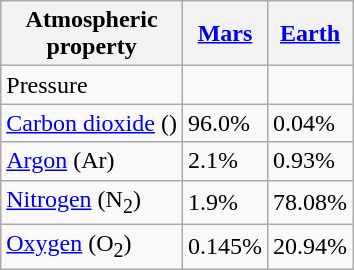<table class="wikitable floatright">
<tr>
<th>Atmospheric<br>property</th>
<th><a href='#'>Mars</a></th>
<th><a href='#'>Earth</a></th>
</tr>
<tr>
<td>Pressure</td>
<td></td>
<td></td>
</tr>
<tr>
<td><a href='#'>Carbon dioxide</a> ()</td>
<td>96.0%</td>
<td>0.04%</td>
</tr>
<tr>
<td><a href='#'>Argon</a> (Ar)</td>
<td>2.1%</td>
<td>0.93%</td>
</tr>
<tr>
<td><a href='#'>Nitrogen</a> (N<sub>2</sub>)</td>
<td>1.9%</td>
<td>78.08%</td>
</tr>
<tr>
<td><a href='#'>Oxygen</a> (O<sub>2</sub>)</td>
<td>0.145%</td>
<td>20.94%</td>
</tr>
</table>
